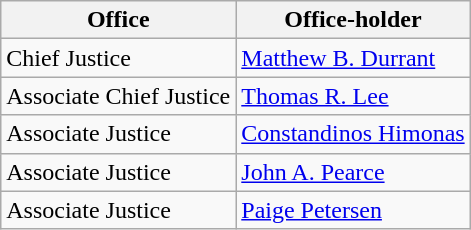<table class=wikitable>
<tr>
<th>Office</th>
<th>Office-holder</th>
</tr>
<tr>
<td>Chief Justice</td>
<td><a href='#'>Matthew B. Durrant</a></td>
</tr>
<tr>
<td>Associate Chief Justice</td>
<td><a href='#'>Thomas R. Lee</a></td>
</tr>
<tr>
<td>Associate Justice</td>
<td><a href='#'>Constandinos Himonas</a></td>
</tr>
<tr>
<td>Associate Justice</td>
<td><a href='#'>John A. Pearce</a></td>
</tr>
<tr>
<td>Associate Justice</td>
<td><a href='#'>Paige Petersen</a></td>
</tr>
</table>
